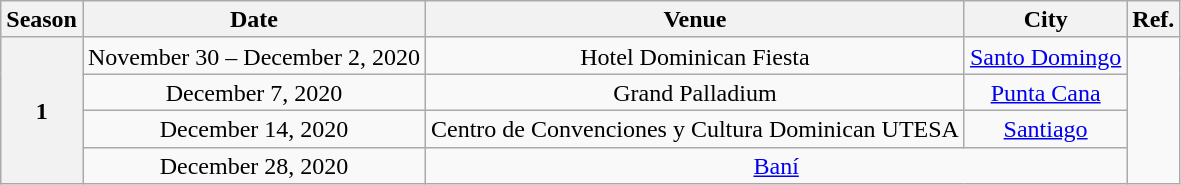<table class="wikitable" style="text-align:center; line-height:17px; width:auto">
<tr>
<th scope="col">Season</th>
<th scope="col">Date</th>
<th scope="col">Venue</th>
<th scope="col">City</th>
<th scope="col">Ref.</th>
</tr>
<tr>
<th rowspan="4">1</th>
<td>November 30 – December 2, 2020</td>
<td>Hotel Dominican Fiesta</td>
<td><a href='#'>Santo Domingo</a></td>
<td rowspan="4"></td>
</tr>
<tr>
<td>December 7, 2020</td>
<td>Grand Palladium</td>
<td><a href='#'>Punta Cana</a></td>
</tr>
<tr>
<td>December 14, 2020</td>
<td>Centro de Convenciones y Cultura Dominican UTESA</td>
<td><a href='#'>Santiago</a></td>
</tr>
<tr>
<td>December 28, 2020</td>
<td rowspan="2" colspan=2><a href='#'>Baní</a></td>
</tr>
</table>
